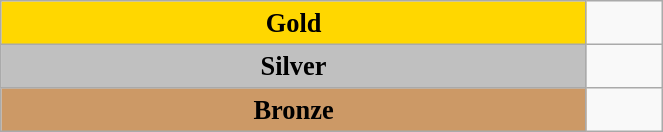<table class="wikitable" style=" text-align:center; font-size:110%;" width="35%">
<tr>
<td bgcolor="gold"><strong>Gold</strong></td>
<td align=left></td>
</tr>
<tr>
<td bgcolor="silver"><strong>Silver</strong></td>
<td align=left></td>
</tr>
<tr>
<td bgcolor="#cc9966"><strong>Bronze</strong></td>
<td align=left></td>
</tr>
</table>
